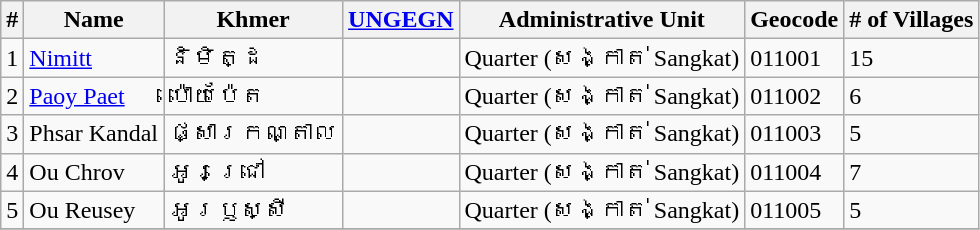<table class="wikitable sortable">
<tr>
<th>#</th>
<th>Name</th>
<th>Khmer</th>
<th><a href='#'>UNGEGN</a></th>
<th>Administrative Unit</th>
<th>Geocode</th>
<th># of Villages</th>
</tr>
<tr>
<td>1</td>
<td><a href='#'>Nimitt</a></td>
<td>និមិត្ដ</td>
<td></td>
<td>Quarter (សង្កាត់ Sangkat)</td>
<td>011001</td>
<td>15</td>
</tr>
<tr>
<td>2</td>
<td><a href='#'>Paoy Paet</a></td>
<td>ប៉ោយប៉ែត</td>
<td></td>
<td>Quarter (សង្កាត់ Sangkat)</td>
<td>011002</td>
<td>6</td>
</tr>
<tr>
<td>3</td>
<td>Phsar Kandal</td>
<td>ផ្សារកណ្តាល</td>
<td></td>
<td>Quarter (សង្កាត់ Sangkat)</td>
<td>011003</td>
<td>5</td>
</tr>
<tr>
<td>4</td>
<td>Ou Chrov</td>
<td>អូរជ្រៅ</td>
<td></td>
<td>Quarter (សង្កាត់ Sangkat)</td>
<td>011004</td>
<td>7</td>
</tr>
<tr>
<td>5</td>
<td>Ou Reusey</td>
<td>អូរឫស្សី</td>
<td></td>
<td>Quarter (សង្កាត់ Sangkat)</td>
<td>011005</td>
<td>5</td>
</tr>
<tr>
</tr>
</table>
